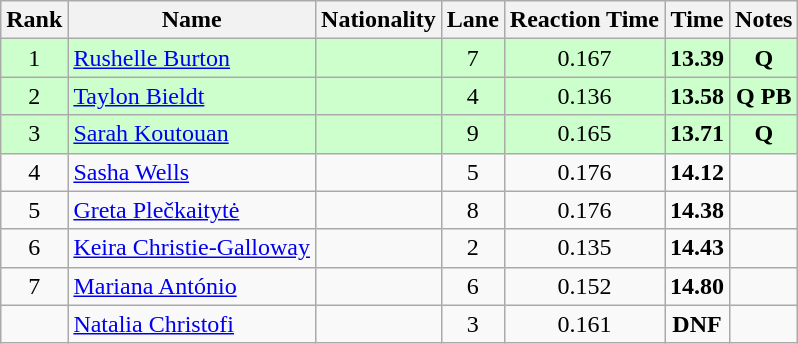<table class="wikitable sortable" style="text-align:center">
<tr>
<th>Rank</th>
<th>Name</th>
<th>Nationality</th>
<th>Lane</th>
<th>Reaction Time</th>
<th>Time</th>
<th>Notes</th>
</tr>
<tr bgcolor=ccffcc>
<td>1</td>
<td align=left><a href='#'>Rushelle Burton</a></td>
<td align=left></td>
<td>7</td>
<td>0.167</td>
<td><strong>13.39</strong></td>
<td><strong>Q</strong></td>
</tr>
<tr bgcolor=ccffcc>
<td>2</td>
<td align=left><a href='#'>Taylon Bieldt</a></td>
<td align=left></td>
<td>4</td>
<td>0.136</td>
<td><strong>13.58</strong></td>
<td><strong>Q PB</strong></td>
</tr>
<tr bgcolor=ccffcc>
<td>3</td>
<td align=left><a href='#'>Sarah Koutouan</a></td>
<td align=left></td>
<td>9</td>
<td>0.165</td>
<td><strong>13.71</strong></td>
<td><strong>Q</strong></td>
</tr>
<tr>
<td>4</td>
<td align=left><a href='#'>Sasha Wells</a></td>
<td align=left></td>
<td>5</td>
<td>0.176</td>
<td><strong>14.12</strong></td>
<td></td>
</tr>
<tr>
<td>5</td>
<td align=left><a href='#'>Greta Plečkaitytė</a></td>
<td align=left></td>
<td>8</td>
<td>0.176</td>
<td><strong>14.38</strong></td>
<td></td>
</tr>
<tr>
<td>6</td>
<td align=left><a href='#'>Keira Christie-Galloway</a></td>
<td align=left></td>
<td>2</td>
<td>0.135</td>
<td><strong>14.43</strong></td>
<td></td>
</tr>
<tr>
<td>7</td>
<td align=left><a href='#'>Mariana António</a></td>
<td align=left></td>
<td>6</td>
<td>0.152</td>
<td><strong>14.80</strong></td>
<td></td>
</tr>
<tr>
<td></td>
<td align=left><a href='#'>Natalia Christofi</a></td>
<td align=left></td>
<td>3</td>
<td>0.161</td>
<td><strong>DNF</strong></td>
<td></td>
</tr>
</table>
